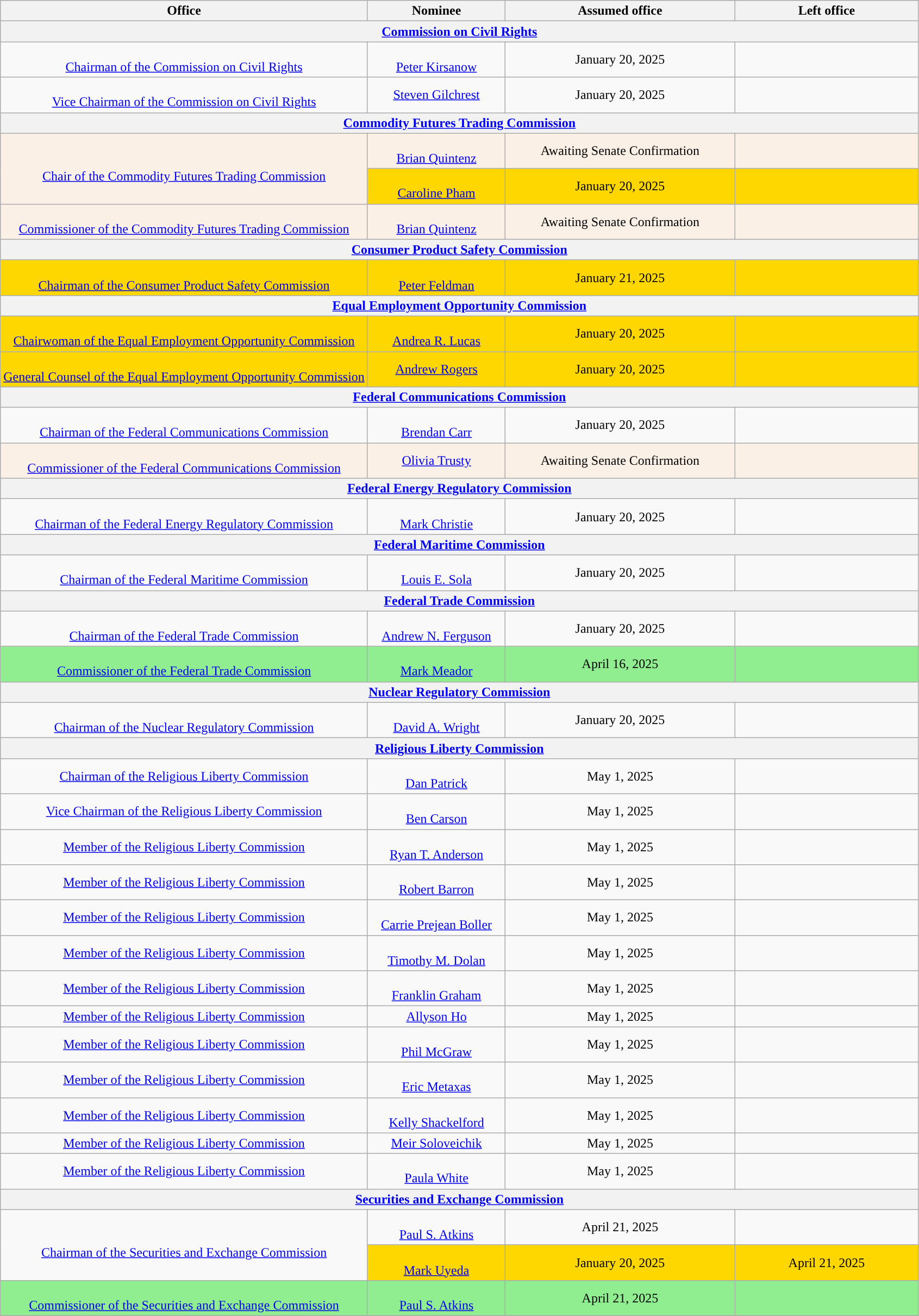<table class="wikitable sortable" style="text-align:center">
<tr>
<th style="width:40%;">Office</th>
<th style="width:15%;">Nominee</th>
<th style="width:25%;" data-sort-="" type="date">Assumed office</th>
<th style="width:20%;" data-sort-="" type="date">Left office</th>
</tr>
<tr>
<th colspan="4"><a href='#'>Commission on Civil Rights</a></th>
</tr>
<tr>
<td><br><a href='#'>Chairman of the Commission on Civil Rights</a></td>
<td><br><a href='#'>Peter Kirsanow</a></td>
<td>January 20, 2025</td>
<td></td>
</tr>
<tr>
<td><br><a href='#'>Vice Chairman of the Commission on Civil Rights</a></td>
<td><a href='#'>Steven Gilchrest</a></td>
<td>January 20, 2025</td>
<td></td>
</tr>
<tr>
<th colspan="4"><a href='#'>Commodity Futures Trading Commission</a></th>
</tr>
<tr style="background:linen">
<td rowspan="2"><br><a href='#'>Chair of the Commodity Futures Trading Commission</a></td>
<td><br><a href='#'>Brian Quintenz</a></td>
<td>Awaiting Senate Confirmation</td>
<td></td>
</tr>
<tr style="background:gold">
<td><br><a href='#'>Caroline Pham</a></td>
<td>January 20, 2025</td>
<td></td>
</tr>
<tr style="background:linen">
<td><br><a href='#'>Commissioner of the Commodity Futures Trading Commission</a></td>
<td><br><a href='#'>Brian Quintenz</a></td>
<td>Awaiting Senate Confirmation</td>
<td></td>
</tr>
<tr>
<th colspan="4"><a href='#'>Consumer Product Safety Commission</a></th>
</tr>
<tr style="background:gold">
<td><br><a href='#'>Chairman of the Consumer Product Safety Commission</a></td>
<td><br><a href='#'>Peter Feldman</a></td>
<td>January 21, 2025</td>
<td></td>
</tr>
<tr>
<th colspan="4"><a href='#'>Equal Employment Opportunity Commission</a></th>
</tr>
<tr style="background:gold">
<td><br><a href='#'>Chairwoman of the Equal Employment Opportunity Commission</a></td>
<td><br><a href='#'>Andrea R. Lucas</a></td>
<td>January 20, 2025</td>
<td></td>
</tr>
<tr style="background:gold">
<td><br><a href='#'>General Counsel of the Equal Employment Opportunity Commission</a></td>
<td><a href='#'>Andrew Rogers</a></td>
<td>January 20, 2025</td>
<td></td>
</tr>
<tr>
<th colspan="4"><a href='#'>Federal Communications Commission</a></th>
</tr>
<tr>
<td><br><a href='#'>Chairman of the Federal Communications Commission</a></td>
<td><br><a href='#'>Brendan Carr</a></td>
<td>January 20, 2025</td>
<td></td>
</tr>
<tr style="background:linen">
<td><br><a href='#'>Commissioner of the Federal Communications Commission</a></td>
<td><a href='#'>Olivia Trusty</a></td>
<td>Awaiting Senate Confirmation</td>
<td></td>
</tr>
<tr>
<th colspan="4"><a href='#'>Federal Energy Regulatory Commission</a></th>
</tr>
<tr>
<td><br><a href='#'>Chairman of the Federal Energy Regulatory Commission</a></td>
<td><br><a href='#'>Mark Christie</a></td>
<td>January 20, 2025</td>
<td></td>
</tr>
<tr>
<th colspan="4"><a href='#'>Federal Maritime Commission</a></th>
</tr>
<tr>
<td><br><a href='#'>Chairman of the Federal Maritime Commission</a></td>
<td><br><a href='#'>Louis E. Sola</a></td>
<td>January 20, 2025</td>
<td></td>
</tr>
<tr>
<th colspan="4"><a href='#'>Federal Trade Commission</a></th>
</tr>
<tr>
<td><br><a href='#'>Chairman of the Federal Trade Commission</a></td>
<td><br><a href='#'>Andrew N. Ferguson</a></td>
<td>January 20, 2025</td>
<td></td>
</tr>
<tr style="background:lightgreen">
<td><br><a href='#'>Commissioner of the Federal Trade Commission</a></td>
<td><br><a href='#'>Mark Meador</a></td>
<td>April 16, 2025<br></td>
<td></td>
</tr>
<tr>
<th colspan="4"><a href='#'>Nuclear Regulatory Commission</a></th>
</tr>
<tr>
<td><br><a href='#'>Chairman of the Nuclear Regulatory Commission</a></td>
<td><br><a href='#'>David A. Wright</a></td>
<td>January 20, 2025</td>
<td></td>
</tr>
<tr>
<th colspan="4"><a href='#'>Religious Liberty Commission</a></th>
</tr>
<tr>
<td><a href='#'>Chairman of the Religious Liberty Commission</a></td>
<td><br><a href='#'>Dan Patrick</a></td>
<td>May 1, 2025</td>
<td></td>
</tr>
<tr>
<td><a href='#'>Vice Chairman of the Religious Liberty Commission</a></td>
<td><br><a href='#'>Ben Carson</a></td>
<td>May 1, 2025</td>
<td></td>
</tr>
<tr>
<td><a href='#'>Member of the Religious Liberty Commission</a></td>
<td><br><a href='#'>Ryan T. Anderson</a></td>
<td>May 1, 2025</td>
<td></td>
</tr>
<tr>
<td><a href='#'>Member of the Religious Liberty Commission</a></td>
<td><br><a href='#'>Robert Barron</a></td>
<td>May 1, 2025</td>
<td></td>
</tr>
<tr>
<td><a href='#'>Member of the Religious Liberty Commission</a></td>
<td><br><a href='#'>Carrie Prejean Boller</a></td>
<td>May 1, 2025</td>
<td></td>
</tr>
<tr>
<td><a href='#'>Member of the Religious Liberty Commission</a></td>
<td><br><a href='#'>Timothy M. Dolan</a></td>
<td>May 1, 2025</td>
<td></td>
</tr>
<tr>
<td><a href='#'>Member of the Religious Liberty Commission</a></td>
<td><br><a href='#'>Franklin Graham</a></td>
<td>May 1, 2025</td>
<td></td>
</tr>
<tr>
<td><a href='#'>Member of the Religious Liberty Commission</a></td>
<td><a href='#'>Allyson Ho</a></td>
<td>May 1, 2025</td>
<td></td>
</tr>
<tr>
<td><a href='#'>Member of the Religious Liberty Commission</a></td>
<td><br><a href='#'>Phil McGraw</a></td>
<td>May 1, 2025</td>
<td></td>
</tr>
<tr>
<td><a href='#'>Member of the Religious Liberty Commission</a></td>
<td><br><a href='#'>Eric Metaxas</a></td>
<td>May 1, 2025</td>
<td></td>
</tr>
<tr>
<td><a href='#'>Member of the Religious Liberty Commission</a></td>
<td><br><a href='#'>Kelly Shackelford</a></td>
<td>May 1, 2025</td>
<td></td>
</tr>
<tr>
<td><a href='#'>Member of the Religious Liberty Commission</a></td>
<td><a href='#'>Meir Soloveichik</a></td>
<td>May 1, 2025</td>
<td></td>
</tr>
<tr>
<td><a href='#'>Member of the Religious Liberty Commission</a></td>
<td><br><a href='#'>Paula White</a></td>
<td>May 1, 2025</td>
<td></td>
</tr>
<tr>
<th colspan="4"><a href='#'>Securities and Exchange Commission</a></th>
</tr>
<tr>
<td rowspan="2"><br><a href='#'>Chairman of the Securities and Exchange Commission</a></td>
<td><br><a href='#'>Paul S. Atkins</a></td>
<td>April 21, 2025</td>
<td></td>
</tr>
<tr style="background:gold">
<td><br><a href='#'>Mark Uyeda</a></td>
<td>January 20, 2025</td>
<td>April 21, 2025</td>
</tr>
<tr style="background:lightgreen">
<td><br><a href='#'>Commissioner of the Securities and Exchange Commission</a></td>
<td><br><a href='#'>Paul S. Atkins</a></td>
<td>April 21, 2025 <br></td>
<td></td>
</tr>
</table>
